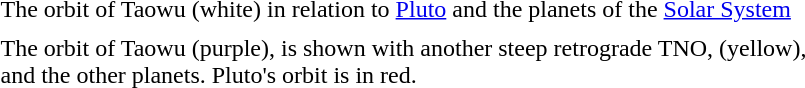<table style="width: 550px;">
<tr>
<td></td>
</tr>
<tr>
<td>The orbit of Taowu (white) in relation to <a href='#'>Pluto</a> and the planets of the <a href='#'>Solar System</a></td>
</tr>
<tr>
<td></td>
</tr>
<tr>
<td>The orbit of Taowu (purple), is shown with another steep retrograde TNO,  (yellow), and the other planets. Pluto's orbit is in red.</td>
</tr>
</table>
